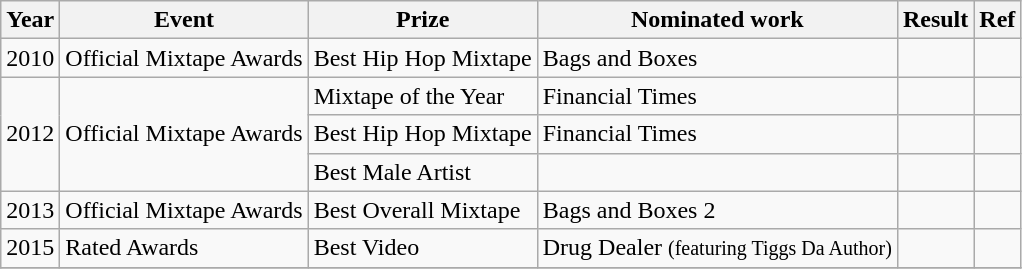<table class="wikitable">
<tr>
<th>Year</th>
<th>Event</th>
<th>Prize</th>
<th>Nominated work</th>
<th>Result</th>
<th>Ref</th>
</tr>
<tr>
<td>2010</td>
<td>Official Mixtape Awards</td>
<td>Best Hip Hop Mixtape</td>
<td>Bags and Boxes</td>
<td></td>
<td></td>
</tr>
<tr>
<td rowspan="3">2012</td>
<td rowspan="3">Official Mixtape Awards</td>
<td>Mixtape of the Year</td>
<td>Financial Times</td>
<td></td>
<td></td>
</tr>
<tr>
<td>Best Hip Hop Mixtape</td>
<td>Financial Times</td>
<td></td>
<td></td>
</tr>
<tr>
<td>Best Male Artist</td>
<td></td>
<td></td>
<td></td>
</tr>
<tr>
<td>2013</td>
<td>Official Mixtape Awards</td>
<td>Best Overall Mixtape</td>
<td>Bags and Boxes 2</td>
<td></td>
<td></td>
</tr>
<tr>
<td>2015</td>
<td>Rated Awards</td>
<td>Best Video</td>
<td>Drug Dealer <small>(featuring Tiggs Da Author)</small></td>
<td></td>
<td></td>
</tr>
<tr>
</tr>
</table>
